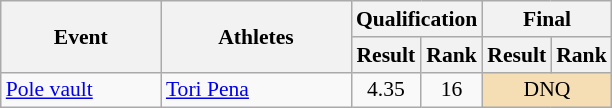<table class="wikitable" border="1" style="font-size:90%">
<tr>
<th rowspan="2" width=100>Event</th>
<th rowspan="2" width=120>Athletes</th>
<th colspan="2">Qualification</th>
<th colspan="2">Final</th>
</tr>
<tr>
<th>Result</th>
<th>Rank</th>
<th>Result</th>
<th>Rank</th>
</tr>
<tr>
<td><a href='#'>Pole vault</a></td>
<td><a href='#'>Tori Pena</a></td>
<td align=center>4.35</td>
<td align=center>16</td>
<td colspan=2 align=center bgcolor="wheat">DNQ</td>
</tr>
</table>
